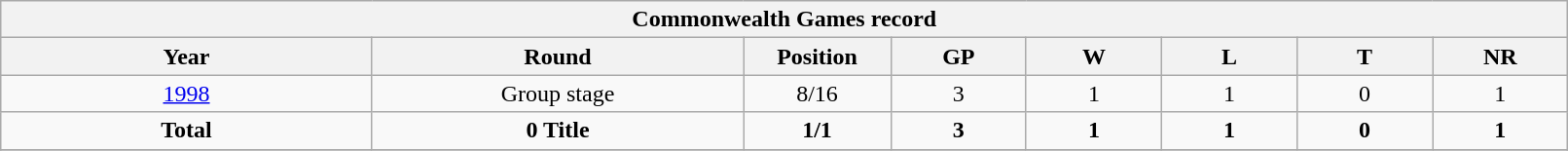<table class="wikitable" style="text-align: center; width:85%">
<tr>
<th colspan="10">Commonwealth Games record</th>
</tr>
<tr>
<th width="150">Year</th>
<th width="150">Round</th>
<th width="50">Position</th>
<th width="50">GP</th>
<th width="50">W</th>
<th width="50">L</th>
<th width="50">T</th>
<th width="50">NR</th>
</tr>
<tr>
<td> <a href='#'>1998</a></td>
<td>Group stage</td>
<td>8/16</td>
<td>3</td>
<td>1</td>
<td>1</td>
<td>0</td>
<td>1</td>
</tr>
<tr>
<td><strong>Total</strong></td>
<td><strong>0 Title</strong></td>
<td><strong>1/1</strong></td>
<td><strong>3</strong></td>
<td><strong>1</strong></td>
<td><strong>1</strong></td>
<td><strong>0</strong></td>
<td><strong>1</strong></td>
</tr>
<tr>
</tr>
</table>
